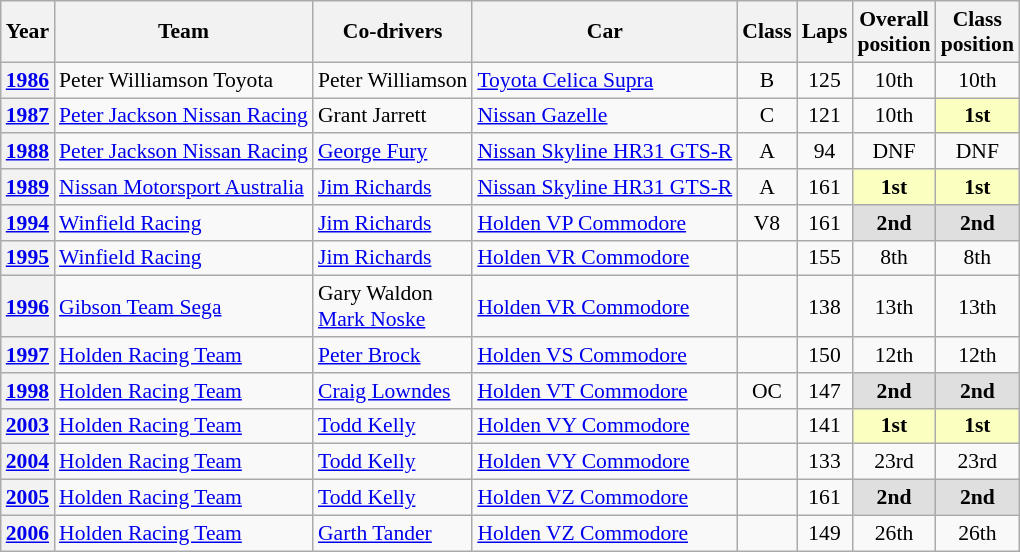<table class="wikitable" style="text-align:center; font-size:90%">
<tr>
<th>Year</th>
<th>Team</th>
<th>Co-drivers</th>
<th>Car</th>
<th>Class</th>
<th>Laps</th>
<th>Overall<br>position</th>
<th>Class<br>position</th>
</tr>
<tr>
<th><a href='#'>1986</a></th>
<td align="left"> Peter Williamson Toyota</td>
<td align="left"> Peter Williamson</td>
<td align="left"><a href='#'>Toyota Celica Supra</a></td>
<td>B</td>
<td>125</td>
<td>10th</td>
<td>10th</td>
</tr>
<tr>
<th><a href='#'>1987</a></th>
<td align="left"> <a href='#'>Peter Jackson Nissan Racing</a></td>
<td align="left"> Grant Jarrett</td>
<td align="left"><a href='#'>Nissan Gazelle</a></td>
<td>C</td>
<td>121</td>
<td>10th</td>
<td style="background:#fbffbf;"><strong>1st</strong></td>
</tr>
<tr>
<th><a href='#'>1988</a></th>
<td align="left"> <a href='#'>Peter Jackson Nissan Racing</a></td>
<td align="left"> <a href='#'>George Fury</a></td>
<td align="left"><a href='#'>Nissan Skyline HR31 GTS-R</a></td>
<td>A</td>
<td>94</td>
<td>DNF</td>
<td>DNF</td>
</tr>
<tr>
<th><a href='#'>1989</a></th>
<td align="left"> <a href='#'>Nissan Motorsport Australia</a></td>
<td align="left"> <a href='#'>Jim Richards</a></td>
<td align="left"><a href='#'>Nissan Skyline HR31 GTS-R</a></td>
<td>A</td>
<td>161</td>
<td style="background:#fbffbf;"><strong>1st</strong></td>
<td style="background:#fbffbf;"><strong>1st</strong></td>
</tr>
<tr>
<th><a href='#'>1994</a></th>
<td align="left"> <a href='#'>Winfield Racing</a></td>
<td align="left"> <a href='#'>Jim Richards</a></td>
<td align="left"><a href='#'>Holden VP Commodore</a></td>
<td>V8</td>
<td>161</td>
<td style="background:#dfdfdf;"><strong>2nd</strong></td>
<td style="background:#dfdfdf;"><strong>2nd</strong></td>
</tr>
<tr>
<th><a href='#'>1995</a></th>
<td align="left"> <a href='#'>Winfield Racing</a></td>
<td align="left"> <a href='#'>Jim Richards</a></td>
<td align="left"><a href='#'>Holden VR Commodore</a></td>
<td></td>
<td>155</td>
<td>8th</td>
<td>8th</td>
</tr>
<tr>
<th><a href='#'>1996</a></th>
<td align="left"> <a href='#'>Gibson Team Sega</a></td>
<td align="left"> Gary Waldon<br> <a href='#'>Mark Noske</a></td>
<td align="left"><a href='#'>Holden VR Commodore</a></td>
<td></td>
<td>138</td>
<td>13th</td>
<td>13th</td>
</tr>
<tr>
<th><a href='#'>1997</a></th>
<td align="left"> <a href='#'>Holden Racing Team</a></td>
<td align="left"> <a href='#'>Peter Brock</a></td>
<td align="left"><a href='#'>Holden VS Commodore</a></td>
<td></td>
<td>150</td>
<td>12th</td>
<td>12th</td>
</tr>
<tr>
<th><a href='#'>1998</a></th>
<td align="left"> <a href='#'>Holden Racing Team</a></td>
<td align="left"> <a href='#'>Craig Lowndes</a></td>
<td align="left"><a href='#'>Holden VT Commodore</a></td>
<td>OC</td>
<td>147</td>
<td style="background:#dfdfdf;"><strong>2nd</strong></td>
<td style="background:#dfdfdf;"><strong>2nd</strong></td>
</tr>
<tr>
<th><a href='#'>2003</a></th>
<td align="left"> <a href='#'>Holden Racing Team</a></td>
<td align="left"> <a href='#'>Todd Kelly</a></td>
<td align="left"><a href='#'>Holden VY Commodore</a></td>
<td></td>
<td>141</td>
<td style="background:#fbffbf;"><strong>1st</strong></td>
<td style="background:#fbffbf;"><strong>1st</strong></td>
</tr>
<tr>
<th><a href='#'>2004</a></th>
<td align="left"> <a href='#'>Holden Racing Team</a></td>
<td align="left"> <a href='#'>Todd Kelly</a></td>
<td align="left"><a href='#'>Holden VY Commodore</a></td>
<td></td>
<td>133</td>
<td>23rd</td>
<td>23rd</td>
</tr>
<tr>
<th><a href='#'>2005</a></th>
<td align="left"> <a href='#'>Holden Racing Team</a></td>
<td align="left"> <a href='#'>Todd Kelly</a></td>
<td align="left"><a href='#'>Holden VZ Commodore</a></td>
<td></td>
<td>161</td>
<td style="background:#dfdfdf;"><strong>2nd</strong></td>
<td style="background:#dfdfdf;"><strong>2nd</strong></td>
</tr>
<tr>
<th><a href='#'>2006</a></th>
<td align="left"> <a href='#'>Holden Racing Team</a></td>
<td align="left"> <a href='#'>Garth Tander</a></td>
<td align="left"><a href='#'>Holden VZ Commodore</a></td>
<td></td>
<td>149</td>
<td>26th</td>
<td>26th</td>
</tr>
</table>
